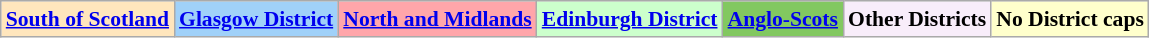<table class="wikitable" style="font-size:90%">
<tr>
<td style="text-align:center; background:#ffe6bd;"><strong><a href='#'>South of Scotland</a></strong></td>
<td style="text-align:center; background:#A0D1F9;"><strong><a href='#'>Glasgow District</a></strong></td>
<td style="text-align:center; background:#ffa6aa;"><strong><a href='#'>North and Midlands</a></strong></td>
<td style="text-align:center; background:#ccffcc;"><strong><a href='#'>Edinburgh District</a></strong></td>
<td style="text-align:center; background:#82C860;"><strong><a href='#'>Anglo-Scots</a></strong></td>
<td style="text-align:center; background:#f8edfa;"><strong>Other Districts</strong></td>
<td style="text-align:center; background:#ffffcc;"><strong>No District caps</strong></td>
</tr>
</table>
